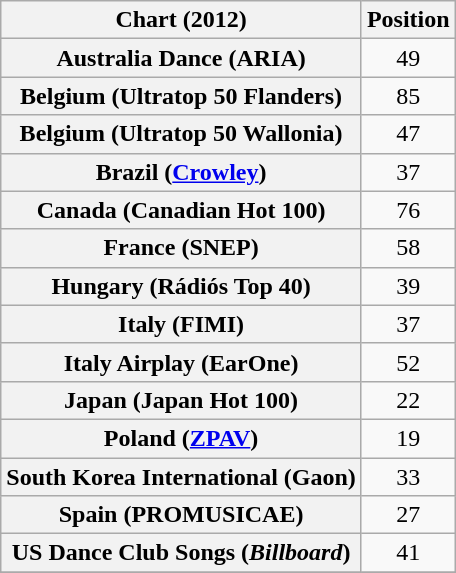<table class="wikitable sortable plainrowheaders">
<tr>
<th scope="col">Chart (2012)</th>
<th scope="col">Position</th>
</tr>
<tr>
<th scope="row">Australia Dance (ARIA)</th>
<td align="center">49</td>
</tr>
<tr>
<th scope="row">Belgium (Ultratop 50 Flanders)</th>
<td align="center">85</td>
</tr>
<tr>
<th scope="row">Belgium (Ultratop 50 Wallonia)</th>
<td align="center">47</td>
</tr>
<tr>
<th scope="row">Brazil (<a href='#'>Crowley</a>)</th>
<td style="text-align:center;">37</td>
</tr>
<tr>
<th scope="row">Canada (Canadian Hot 100)</th>
<td style="text-align:center;">76</td>
</tr>
<tr>
<th scope="row">France (SNEP)</th>
<td style="text-align:center;">58</td>
</tr>
<tr>
<th scope="row">Hungary (Rádiós Top 40)</th>
<td style="text-align:center;">39</td>
</tr>
<tr>
<th scope="row">Italy (FIMI)</th>
<td style="text-align:center;">37</td>
</tr>
<tr>
<th scope="row">Italy Airplay (EarOne)</th>
<td style="text-align:center;">52</td>
</tr>
<tr>
<th scope="row">Japan (Japan Hot 100)</th>
<td align="center">22</td>
</tr>
<tr>
<th scope="row">Poland (<a href='#'>ZPAV</a>)</th>
<td style="text-align:center;">19</td>
</tr>
<tr>
<th scope="row">South Korea International (Gaon)</th>
<td align="center">33</td>
</tr>
<tr>
<th scope="row">Spain (PROMUSICAE)</th>
<td style="text-align:center;">27</td>
</tr>
<tr>
<th scope="row">US Dance Club Songs (<em>Billboard</em>)</th>
<td align="center">41</td>
</tr>
<tr>
</tr>
</table>
